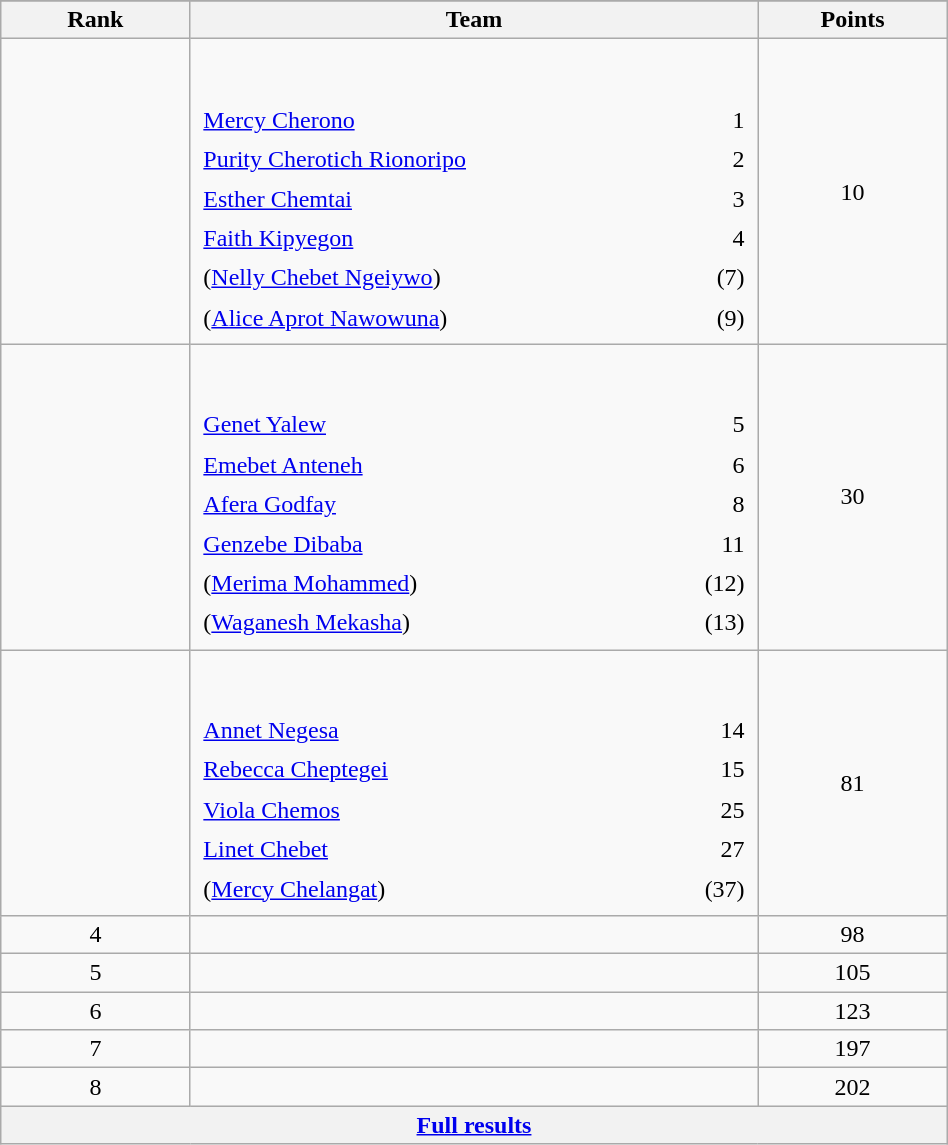<table class="wikitable" width=50%>
<tr>
</tr>
<tr>
<th width=10%>Rank</th>
<th width=30%>Team</th>
<th width=10%>Points</th>
</tr>
<tr align="center">
<td></td>
<td align=left> <br><br><table width=100%>
<tr>
<td align=left style="border:0"><a href='#'>Mercy Cherono</a></td>
<td align=right style="border:0">1</td>
</tr>
<tr>
<td align=left style="border:0"><a href='#'>Purity Cherotich Rionoripo</a></td>
<td align=right style="border:0">2</td>
</tr>
<tr>
<td align=left style="border:0"><a href='#'>Esther Chemtai</a></td>
<td align=right style="border:0">3</td>
</tr>
<tr>
<td align=left style="border:0"><a href='#'>Faith Kipyegon</a></td>
<td align=right style="border:0">4</td>
</tr>
<tr>
<td align=left style="border:0">(<a href='#'>Nelly Chebet Ngeiywo</a>)</td>
<td align=right style="border:0">(7)</td>
</tr>
<tr>
<td align=left style="border:0">(<a href='#'>Alice Aprot Nawowuna</a>)</td>
<td align=right style="border:0">(9)</td>
</tr>
</table>
</td>
<td>10</td>
</tr>
<tr align="center">
<td></td>
<td align=left> <br><br><table width=100%>
<tr>
<td align=left style="border:0"><a href='#'>Genet Yalew</a></td>
<td align=right style="border:0">5</td>
</tr>
<tr>
<td align=left style="border:0"><a href='#'>Emebet Anteneh</a></td>
<td align=right style="border:0">6</td>
</tr>
<tr>
<td align=left style="border:0"><a href='#'>Afera Godfay</a></td>
<td align=right style="border:0">8</td>
</tr>
<tr>
<td align=left style="border:0"><a href='#'>Genzebe Dibaba</a></td>
<td align=right style="border:0">11</td>
</tr>
<tr>
<td align=left style="border:0">(<a href='#'>Merima Mohammed</a>)</td>
<td align=right style="border:0">(12)</td>
</tr>
<tr>
<td align=left style="border:0">(<a href='#'>Waganesh Mekasha</a>)</td>
<td align=right style="border:0">(13)</td>
</tr>
</table>
</td>
<td>30</td>
</tr>
<tr align="center">
<td></td>
<td align=left> <br><br><table width=100%>
<tr>
<td align=left style="border:0"><a href='#'>Annet Negesa</a></td>
<td align=right style="border:0">14</td>
</tr>
<tr>
<td align=left style="border:0"><a href='#'>Rebecca Cheptegei</a></td>
<td align=right style="border:0">15</td>
</tr>
<tr>
<td align=left style="border:0"><a href='#'>Viola Chemos</a></td>
<td align=right style="border:0">25</td>
</tr>
<tr>
<td align=left style="border:0"><a href='#'>Linet Chebet</a></td>
<td align=right style="border:0">27</td>
</tr>
<tr>
<td align=left style="border:0">(<a href='#'>Mercy Chelangat</a>)</td>
<td align=right style="border:0">(37)</td>
</tr>
</table>
</td>
<td>81</td>
</tr>
<tr align="center">
<td>4</td>
<td align="left"></td>
<td>98</td>
</tr>
<tr align="center">
<td>5</td>
<td align="left"></td>
<td>105</td>
</tr>
<tr align="center">
<td>6</td>
<td align="left"></td>
<td>123</td>
</tr>
<tr align="center">
<td>7</td>
<td align="left"></td>
<td>197</td>
</tr>
<tr align="center">
<td>8</td>
<td align="left"></td>
<td>202</td>
</tr>
<tr class="sortbottom">
<th colspan=3 align=center><a href='#'>Full results</a></th>
</tr>
</table>
